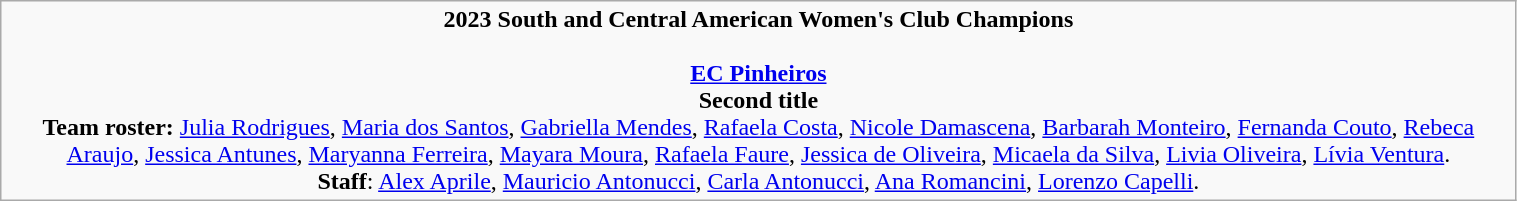<table class="wikitable" style="width: 80%;">
<tr style="text-align: center;">
<td><strong>2023 South and Central American Women's Club Champions</strong><br><br><strong><a href='#'>EC Pinheiros</a></strong><br><strong>Second title</strong><br><strong>Team roster:</strong> <a href='#'>Julia Rodrigues</a>, <a href='#'>Maria dos Santos</a>, <a href='#'>Gabriella Mendes</a>, <a href='#'>Rafaela Costa</a>, <a href='#'>Nicole Damascena</a>, <a href='#'>Barbarah Monteiro</a>, <a href='#'>Fernanda Couto</a>, <a href='#'>Rebeca Araujo</a>, <a href='#'>Jessica Antunes</a>, <a href='#'>Maryanna Ferreira</a>, <a href='#'>Mayara Moura</a>, <a href='#'>Rafaela Faure</a>, <a href='#'>Jessica de Oliveira</a>, <a href='#'>Micaela da Silva</a>, <a href='#'>Livia Oliveira</a>, <a href='#'>Lívia Ventura</a>. <br><strong>Staff</strong>: <a href='#'>Alex Aprile</a>, <a href='#'>Mauricio Antonucci</a>, <a href='#'>Carla Antonucci</a>, <a href='#'>Ana Romancini</a>, <a href='#'>Lorenzo Capelli</a>.</td>
</tr>
</table>
